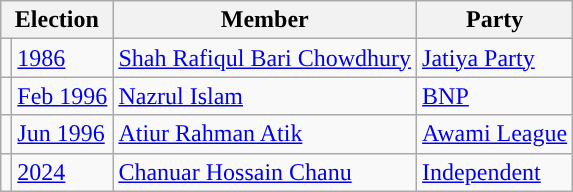<table class="wikitable">
<tr>
<th colspan="2">Election</th>
<th>Member</th>
<th>Party</th>
</tr>
<tr>
<td style="background-color:"></td>
<td><a href='#'>1986</a></td>
<td><a href='#'>Shah Rafiqul Bari Chowdhury</a></td>
<td><a href='#'>Jatiya Party</a></td>
</tr>
<tr>
<td style="background-color:"></td>
<td><a href='#'>Feb 1996</a></td>
<td><a href='#'>Nazrul Islam</a></td>
<td><a href='#'>BNP</a></td>
</tr>
<tr>
<td style="background-color:"></td>
<td><a href='#'>Jun 1996</a></td>
<td><a href='#'>Atiur Rahman Atik</a></td>
<td><a href='#'>Awami League</a></td>
</tr>
<tr>
<td style="background-color:"></td>
<td><a href='#'>2024</a></td>
<td><a href='#'>Chanuar Hossain Chanu</a></td>
<td><a href='#'>Independent</a></td>
</tr>
</table>
